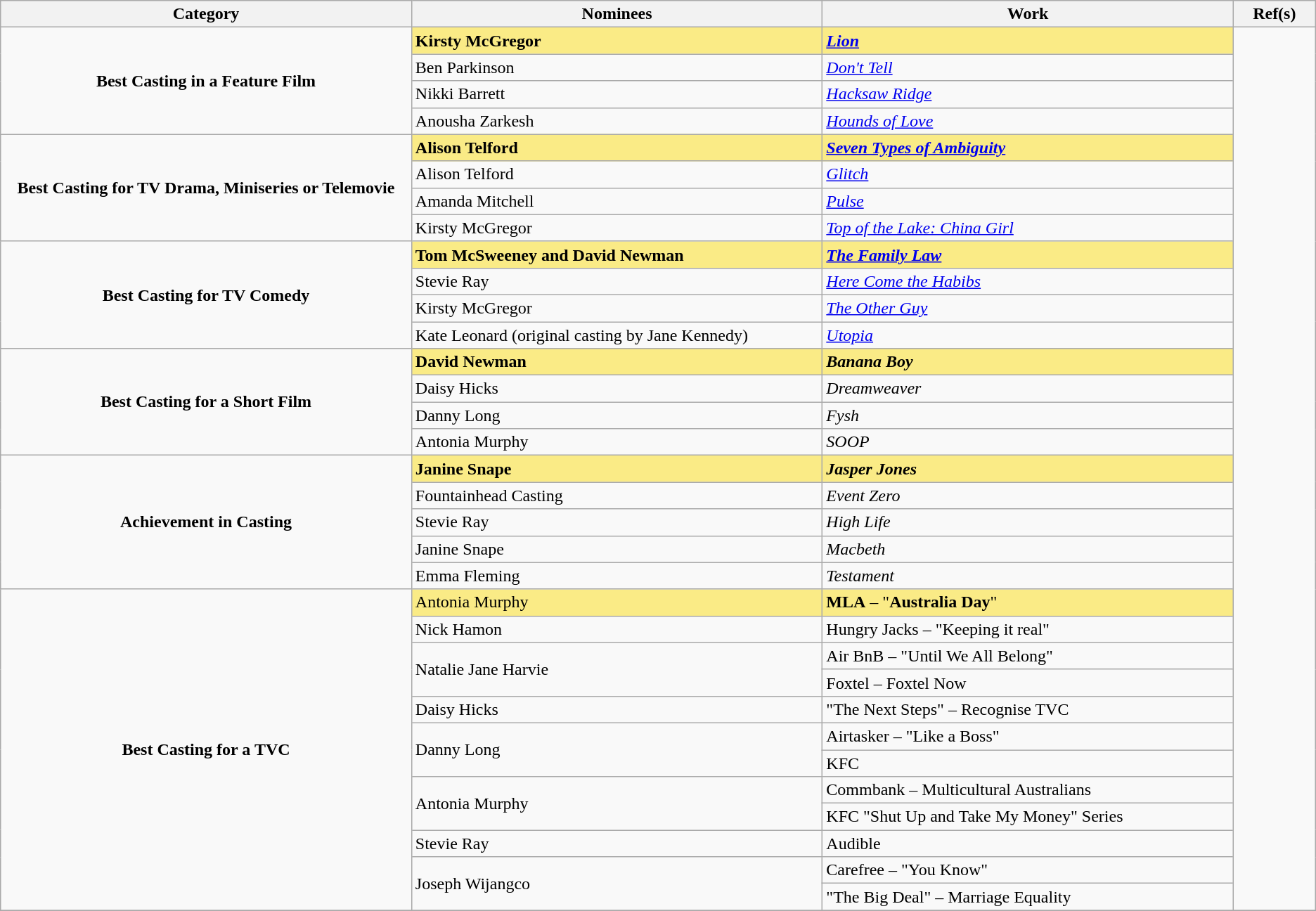<table class="wikitable sortable">
<tr>
<th width="25%">Category</th>
<th width="25%">Nominees</th>
<th width="25%">Work</th>
<th scope="col" style="width:5%;" class="unsortable">Ref(s)</th>
</tr>
<tr>
<td rowspan=4 align="center"><strong>Best Casting in a Feature Film</strong></td>
<td style="background:#FAEB86"><strong>Kirsty McGregor</strong></td>
<td style="background:#FAEB86"><strong><em><a href='#'>Lion</a></em></strong></td>
<td rowspan=33 align="center"></td>
</tr>
<tr>
<td>Ben Parkinson</td>
<td><em><a href='#'>Don't Tell</a></em></td>
</tr>
<tr>
<td>Nikki Barrett</td>
<td><em><a href='#'>Hacksaw Ridge</a></em></td>
</tr>
<tr>
<td>Anousha Zarkesh</td>
<td><em><a href='#'>Hounds of Love</a></em></td>
</tr>
<tr>
<td rowspan=4 align="center"><strong>Best Casting for TV Drama, Miniseries or Telemovie</strong></td>
<td style="background:#FAEB86"><strong>Alison Telford</strong></td>
<td style="background:#FAEB86"><strong><em><a href='#'>Seven Types of Ambiguity</a></em></strong></td>
</tr>
<tr>
<td>Alison Telford</td>
<td><em><a href='#'>Glitch</a></em></td>
</tr>
<tr>
<td>Amanda Mitchell</td>
<td><em><a href='#'>Pulse</a></em></td>
</tr>
<tr>
<td>Kirsty McGregor</td>
<td><em><a href='#'>Top of the Lake: China Girl</a></em></td>
</tr>
<tr>
<td rowspan=4 align="center"><strong>Best Casting for TV Comedy</strong></td>
<td style="background:#FAEB86"><strong>Tom McSweeney and David Newman</strong></td>
<td style="background:#FAEB86"><strong><em><a href='#'>The Family Law</a></em></strong></td>
</tr>
<tr>
<td>Stevie Ray</td>
<td><em><a href='#'>Here Come the Habibs</a></em></td>
</tr>
<tr>
<td>Kirsty McGregor</td>
<td><em><a href='#'>The Other Guy</a></em></td>
</tr>
<tr>
<td>Kate Leonard (original casting by Jane Kennedy)</td>
<td><em><a href='#'>Utopia</a></em></td>
</tr>
<tr>
<td rowspan=4 align="center"><strong>Best Casting for a Short Film</strong></td>
<td style="background:#FAEB86"><strong>David Newman</strong></td>
<td style="background:#FAEB86"><strong><em>Banana Boy</em></strong></td>
</tr>
<tr>
<td>Daisy Hicks</td>
<td><em>Dreamweaver</em></td>
</tr>
<tr>
<td>Danny Long</td>
<td><em>Fysh</em></td>
</tr>
<tr>
<td>Antonia Murphy</td>
<td><em>SOOP</em></td>
</tr>
<tr>
<td rowspan=5 align="center"><strong>Achievement in Casting</strong></td>
<td style="background:#FAEB86"><strong>Janine Snape</strong></td>
<td style="background:#FAEB86"><strong><em>Jasper Jones</em></strong></td>
</tr>
<tr>
<td>Fountainhead Casting</td>
<td><em>Event Zero</em></td>
</tr>
<tr>
<td>Stevie Ray</td>
<td><em>High Life</em></td>
</tr>
<tr>
<td>Janine Snape</td>
<td><em>Macbeth</em></td>
</tr>
<tr>
<td>Emma Fleming</td>
<td><em>Testament</em></td>
</tr>
<tr>
<td rowspan=12 align="center"><strong>Best Casting for a TVC</strong></td>
<td style="background:#FAEB86">Antonia Murphy</td>
<td style="background:#FAEB86"><strong>MLA</strong> – "<strong>Australia Day</strong>"</td>
</tr>
<tr>
<td>Nick Hamon</td>
<td>Hungry Jacks – "Keeping it real"</td>
</tr>
<tr>
<td rowspan=2>Natalie Jane Harvie</td>
<td>Air BnB – "Until We All Belong"</td>
</tr>
<tr>
<td>Foxtel – Foxtel Now</td>
</tr>
<tr>
<td>Daisy Hicks</td>
<td>"The Next Steps" – Recognise TVC</td>
</tr>
<tr>
<td rowspan=2>Danny Long</td>
<td>Airtasker – "Like a Boss"</td>
</tr>
<tr>
<td>KFC</td>
</tr>
<tr>
<td rowspan=2>Antonia Murphy</td>
<td>Commbank – Multicultural Australians</td>
</tr>
<tr>
<td>KFC "Shut Up and Take My Money" Series</td>
</tr>
<tr>
<td>Stevie Ray</td>
<td>Audible</td>
</tr>
<tr>
<td rowspan=2>Joseph Wijangco</td>
<td>Carefree – "You Know"</td>
</tr>
<tr>
<td>"The Big Deal" – Marriage Equality</td>
</tr>
<tr>
</tr>
</table>
